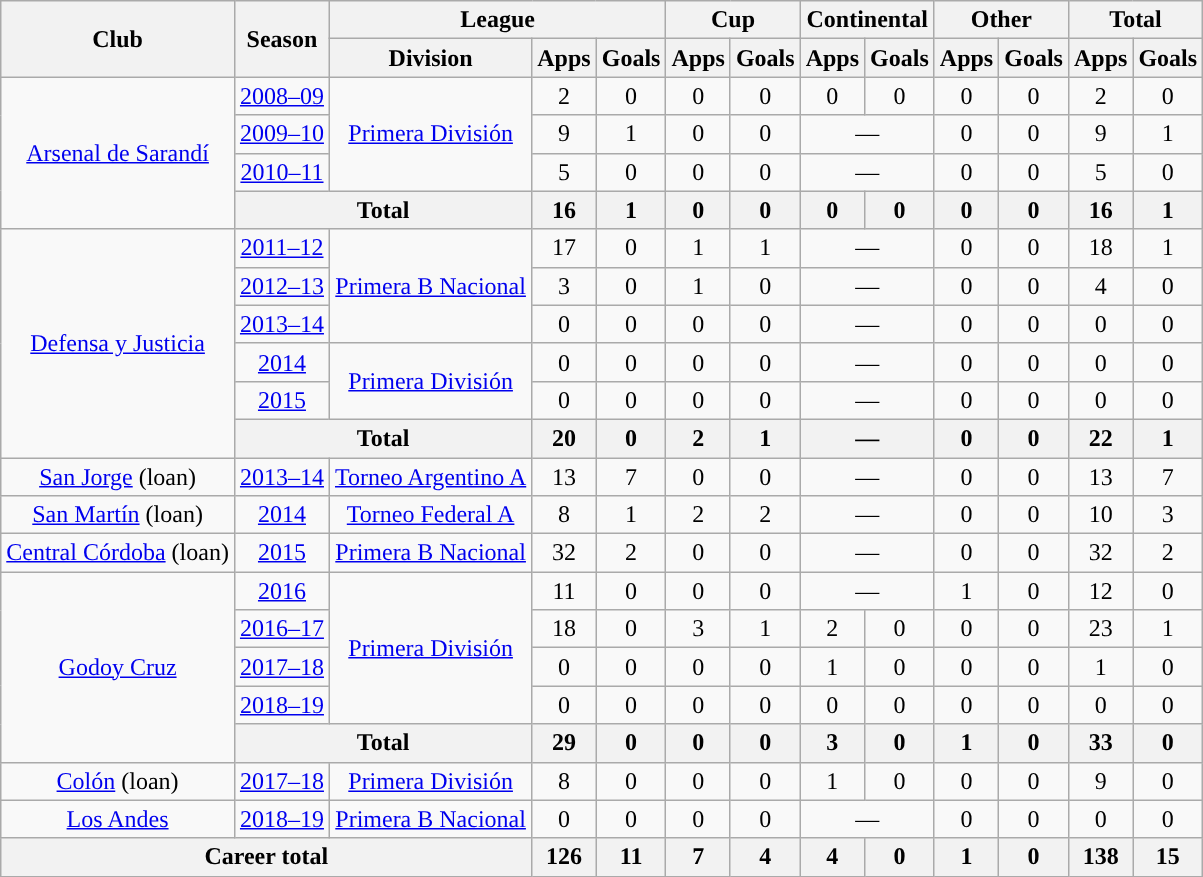<table class="wikitable" style="text-align:center">
<tr>
<th rowspan="2">Club</th>
<th rowspan="2">Season</th>
<th colspan="3">League</th>
<th colspan="2">Cup</th>
<th colspan="2">Continental</th>
<th colspan="2">Other</th>
<th colspan="2">Total</th>
</tr>
<tr>
<th>Division</th>
<th>Apps</th>
<th>Goals</th>
<th>Apps</th>
<th>Goals</th>
<th>Apps</th>
<th>Goals</th>
<th>Apps</th>
<th>Goals</th>
<th>Apps</th>
<th>Goals</th>
</tr>
<tr>
<td rowspan="4"><a href='#'>Arsenal de Sarandí</a></td>
<td><a href='#'>2008–09</a></td>
<td rowspan="3"><a href='#'>Primera División</a></td>
<td>2</td>
<td>0</td>
<td>0</td>
<td>0</td>
<td>0</td>
<td>0</td>
<td>0</td>
<td>0</td>
<td>2</td>
<td>0</td>
</tr>
<tr>
<td><a href='#'>2009–10</a></td>
<td>9</td>
<td>1</td>
<td>0</td>
<td>0</td>
<td colspan="2">—</td>
<td>0</td>
<td>0</td>
<td>9</td>
<td>1</td>
</tr>
<tr>
<td><a href='#'>2010–11</a></td>
<td>5</td>
<td>0</td>
<td>0</td>
<td>0</td>
<td colspan="2">—</td>
<td>0</td>
<td>0</td>
<td>5</td>
<td>0</td>
</tr>
<tr>
<th colspan="2">Total</th>
<th>16</th>
<th>1</th>
<th>0</th>
<th>0</th>
<th>0</th>
<th>0</th>
<th>0</th>
<th>0</th>
<th>16</th>
<th>1</th>
</tr>
<tr>
<td rowspan="6"><a href='#'>Defensa y Justicia</a></td>
<td><a href='#'>2011–12</a></td>
<td rowspan="3"><a href='#'>Primera B Nacional</a></td>
<td>17</td>
<td>0</td>
<td>1</td>
<td>1</td>
<td colspan="2">—</td>
<td>0</td>
<td>0</td>
<td>18</td>
<td>1</td>
</tr>
<tr>
<td><a href='#'>2012–13</a></td>
<td>3</td>
<td>0</td>
<td>1</td>
<td>0</td>
<td colspan="2">—</td>
<td>0</td>
<td>0</td>
<td>4</td>
<td>0</td>
</tr>
<tr>
<td><a href='#'>2013–14</a></td>
<td>0</td>
<td>0</td>
<td>0</td>
<td>0</td>
<td colspan="2">—</td>
<td>0</td>
<td>0</td>
<td>0</td>
<td>0</td>
</tr>
<tr>
<td><a href='#'>2014</a></td>
<td rowspan="2"><a href='#'>Primera División</a></td>
<td>0</td>
<td>0</td>
<td>0</td>
<td>0</td>
<td colspan="2">—</td>
<td>0</td>
<td>0</td>
<td>0</td>
<td>0</td>
</tr>
<tr>
<td><a href='#'>2015</a></td>
<td>0</td>
<td>0</td>
<td>0</td>
<td>0</td>
<td colspan="2">—</td>
<td>0</td>
<td>0</td>
<td>0</td>
<td>0</td>
</tr>
<tr>
<th colspan="2">Total</th>
<th>20</th>
<th>0</th>
<th>2</th>
<th>1</th>
<th colspan="2">—</th>
<th>0</th>
<th>0</th>
<th>22</th>
<th>1</th>
</tr>
<tr>
<td rowspan="1"><a href='#'>San Jorge</a> (loan)</td>
<td><a href='#'>2013–14</a></td>
<td rowspan="1"><a href='#'>Torneo Argentino A</a></td>
<td>13</td>
<td>7</td>
<td>0</td>
<td>0</td>
<td colspan="2">—</td>
<td>0</td>
<td>0</td>
<td>13</td>
<td>7</td>
</tr>
<tr>
<td rowspan="1"><a href='#'>San Martín</a> (loan)</td>
<td><a href='#'>2014</a></td>
<td rowspan="1"><a href='#'>Torneo Federal A</a></td>
<td>8</td>
<td>1</td>
<td>2</td>
<td>2</td>
<td colspan="2">—</td>
<td>0</td>
<td>0</td>
<td>10</td>
<td>3</td>
</tr>
<tr>
<td rowspan="1"><a href='#'>Central Córdoba</a> (loan)</td>
<td><a href='#'>2015</a></td>
<td rowspan="1"><a href='#'>Primera B Nacional</a></td>
<td>32</td>
<td>2</td>
<td>0</td>
<td>0</td>
<td colspan="2">—</td>
<td>0</td>
<td>0</td>
<td>32</td>
<td>2</td>
</tr>
<tr>
<td rowspan="5"><a href='#'>Godoy Cruz</a></td>
<td><a href='#'>2016</a></td>
<td rowspan="4"><a href='#'>Primera División</a></td>
<td>11</td>
<td>0</td>
<td>0</td>
<td>0</td>
<td colspan="2">—</td>
<td>1</td>
<td>0</td>
<td>12</td>
<td>0</td>
</tr>
<tr>
<td><a href='#'>2016–17</a></td>
<td>18</td>
<td>0</td>
<td>3</td>
<td>1</td>
<td>2</td>
<td>0</td>
<td>0</td>
<td>0</td>
<td>23</td>
<td>1</td>
</tr>
<tr>
<td><a href='#'>2017–18</a></td>
<td>0</td>
<td>0</td>
<td>0</td>
<td>0</td>
<td>1</td>
<td>0</td>
<td>0</td>
<td>0</td>
<td>1</td>
<td>0</td>
</tr>
<tr>
<td><a href='#'>2018–19</a></td>
<td>0</td>
<td>0</td>
<td>0</td>
<td>0</td>
<td>0</td>
<td>0</td>
<td>0</td>
<td>0</td>
<td>0</td>
<td>0</td>
</tr>
<tr>
<th colspan="2">Total</th>
<th>29</th>
<th>0</th>
<th>0</th>
<th>0</th>
<th>3</th>
<th>0</th>
<th>1</th>
<th>0</th>
<th>33</th>
<th>0</th>
</tr>
<tr>
<td rowspan="1"><a href='#'>Colón</a> (loan)</td>
<td><a href='#'>2017–18</a></td>
<td rowspan="1"><a href='#'>Primera División</a></td>
<td>8</td>
<td>0</td>
<td>0</td>
<td>0</td>
<td>1</td>
<td>0</td>
<td>0</td>
<td>0</td>
<td>9</td>
<td>0</td>
</tr>
<tr>
<td rowspan="1"><a href='#'>Los Andes</a></td>
<td><a href='#'>2018–19</a></td>
<td rowspan="1"><a href='#'>Primera B Nacional</a></td>
<td>0</td>
<td>0</td>
<td>0</td>
<td>0</td>
<td colspan="2">—</td>
<td>0</td>
<td>0</td>
<td>0</td>
<td>0</td>
</tr>
<tr>
<th colspan="3">Career total</th>
<th>126</th>
<th>11</th>
<th>7</th>
<th>4</th>
<th>4</th>
<th>0</th>
<th>1</th>
<th>0</th>
<th>138</th>
<th>15</th>
</tr>
</table>
